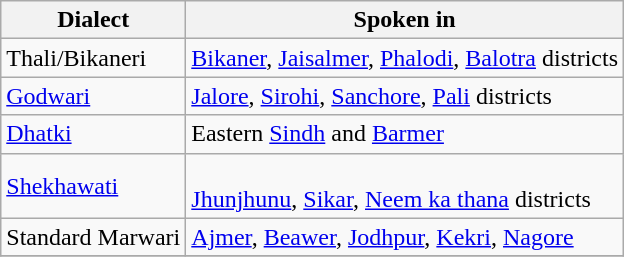<table class="wikitable">
<tr>
<th>Dialect</th>
<th>Spoken in</th>
</tr>
<tr>
<td>Thali/Bikaneri</td>
<td><a href='#'>Bikaner</a>, <a href='#'>Jaisalmer</a>, <a href='#'>Phalodi</a>, <a href='#'>Balotra</a> districts</td>
</tr>
<tr>
<td><a href='#'>Godwari</a></td>
<td><a href='#'>Jalore</a>, <a href='#'>Sirohi</a>, <a href='#'>Sanchore</a>, <a href='#'>Pali</a> districts</td>
</tr>
<tr>
<td><a href='#'>Dhatki</a></td>
<td>Eastern <a href='#'>Sindh</a> and <a href='#'>Barmer</a></td>
</tr>
<tr>
<td><a href='#'>Shekhawati</a></td>
<td><br><a href='#'>Jhunjhunu</a>, <a href='#'>Sikar</a>, <a href='#'>Neem ka thana</a> districts</td>
</tr>
<tr>
<td>Standard Marwari</td>
<td><a href='#'>Ajmer</a>, <a href='#'>Beawer</a>, <a href='#'>Jodhpur</a>, <a href='#'>Kekri</a>, <a href='#'>Nagore</a></td>
</tr>
<tr>
</tr>
</table>
